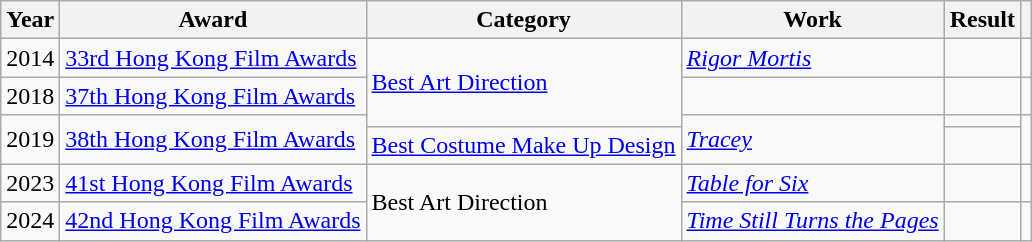<table class="wikitable plainrowheaders">
<tr>
<th>Year</th>
<th>Award</th>
<th>Category</th>
<th>Work</th>
<th>Result</th>
<th></th>
</tr>
<tr>
<td>2014</td>
<td><a href='#'>33rd Hong Kong Film Awards</a></td>
<td rowspan="3"><a href='#'>Best Art Direction</a></td>
<td><em><a href='#'>Rigor Mortis</a></em></td>
<td></td>
<td></td>
</tr>
<tr>
<td>2018</td>
<td><a href='#'>37th Hong Kong Film Awards</a></td>
<td><em></em></td>
<td></td>
<td></td>
</tr>
<tr>
<td rowspan="2">2019</td>
<td rowspan="2"><a href='#'>38th Hong Kong Film Awards</a></td>
<td rowspan="2"><em><a href='#'>Tracey</a></em></td>
<td></td>
<td rowspan="2"></td>
</tr>
<tr>
<td><a href='#'>Best Costume Make Up Design</a></td>
<td></td>
</tr>
<tr>
<td>2023</td>
<td><a href='#'>41st Hong Kong Film Awards</a></td>
<td rowspan="2">Best Art Direction</td>
<td><em><a href='#'>Table for Six</a></em></td>
<td></td>
<td></td>
</tr>
<tr>
<td>2024</td>
<td><a href='#'>42nd Hong Kong Film Awards</a></td>
<td><em><a href='#'>Time Still Turns the Pages</a></em></td>
<td></td>
<td></td>
</tr>
</table>
